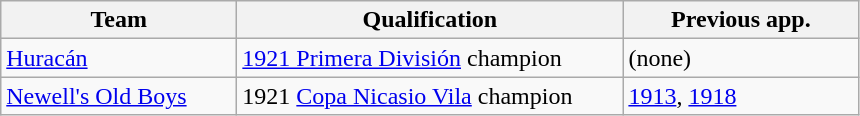<table class="wikitable">
<tr>
<th width=150px>Team</th>
<th width=250px>Qualification</th>
<th width=150px>Previous app.</th>
</tr>
<tr>
<td><a href='#'>Huracán</a></td>
<td><a href='#'>1921 Primera División</a> champion</td>
<td>(none)</td>
</tr>
<tr>
<td><a href='#'>Newell's Old Boys</a></td>
<td>1921 <a href='#'>Copa Nicasio Vila</a> champion</td>
<td><a href='#'>1913</a>, <a href='#'>1918</a></td>
</tr>
</table>
